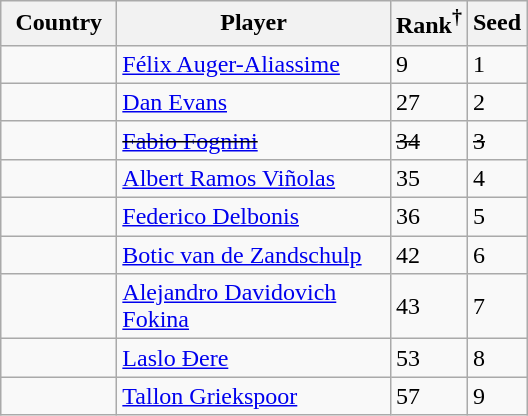<table class="sortable wikitable nowrap">
<tr>
<th width="70">Country</th>
<th width="175">Player</th>
<th>Rank<sup>†</sup></th>
<th>Seed</th>
</tr>
<tr>
<td></td>
<td><a href='#'>Félix Auger-Aliassime</a></td>
<td>9</td>
<td>1</td>
</tr>
<tr>
<td></td>
<td><a href='#'>Dan Evans</a></td>
<td>27</td>
<td>2</td>
</tr>
<tr>
<td><s></s></td>
<td><s><a href='#'>Fabio Fognini</a></s></td>
<td><s>34</s></td>
<td><s>3</s></td>
</tr>
<tr>
<td></td>
<td><a href='#'>Albert Ramos Viñolas</a></td>
<td>35</td>
<td>4</td>
</tr>
<tr>
<td></td>
<td><a href='#'>Federico Delbonis</a></td>
<td>36</td>
<td>5</td>
</tr>
<tr>
<td></td>
<td><a href='#'>Botic van de Zandschulp</a></td>
<td>42</td>
<td>6</td>
</tr>
<tr>
<td></td>
<td><a href='#'>Alejandro Davidovich Fokina</a></td>
<td>43</td>
<td>7</td>
</tr>
<tr>
<td></td>
<td><a href='#'>Laslo Đere</a></td>
<td>53</td>
<td>8</td>
</tr>
<tr>
<td></td>
<td><a href='#'>Tallon Griekspoor</a></td>
<td>57</td>
<td>9</td>
</tr>
</table>
